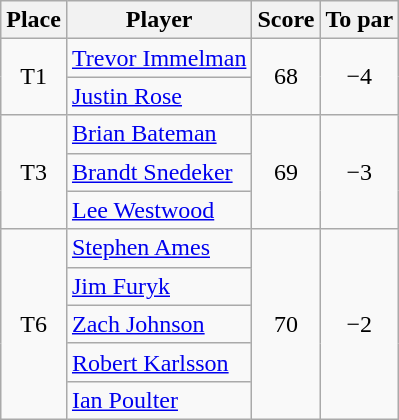<table class="wikitable">
<tr>
<th>Place</th>
<th>Player</th>
<th>Score</th>
<th>To par</th>
</tr>
<tr>
<td rowspan="2" align=center>T1</td>
<td> <a href='#'>Trevor Immelman</a></td>
<td rowspan="2" align=center>68</td>
<td rowspan="2" align=center>−4</td>
</tr>
<tr>
<td> <a href='#'>Justin Rose</a></td>
</tr>
<tr>
<td rowspan="3" align=center>T3</td>
<td> <a href='#'>Brian Bateman</a></td>
<td rowspan="3" align=center>69</td>
<td rowspan="3" align=center>−3</td>
</tr>
<tr>
<td> <a href='#'>Brandt Snedeker</a></td>
</tr>
<tr>
<td> <a href='#'>Lee Westwood</a></td>
</tr>
<tr>
<td rowspan="5" align=center>T6</td>
<td> <a href='#'>Stephen Ames</a></td>
<td rowspan="5" align=center>70</td>
<td rowspan="5" align=center>−2</td>
</tr>
<tr>
<td> <a href='#'>Jim Furyk</a></td>
</tr>
<tr>
<td> <a href='#'>Zach Johnson</a></td>
</tr>
<tr>
<td> <a href='#'>Robert Karlsson</a></td>
</tr>
<tr>
<td> <a href='#'>Ian Poulter</a></td>
</tr>
</table>
